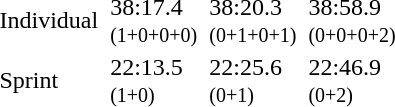<table>
<tr>
<td>Individual</td>
<td></td>
<td>38:17.4<br><small>(1+0+0+0)</small></td>
<td></td>
<td>38:20.3<br><small>(0+1+0+1)</small></td>
<td></td>
<td>38:58.9<br><small>(0+0+0+2)</small></td>
</tr>
<tr>
<td>Sprint</td>
<td></td>
<td>22:13.5<br><small>(1+0)</small></td>
<td></td>
<td>22:25.6<br><small>(0+1)</small></td>
<td></td>
<td>22:46.9<br><small>(0+2)</small></td>
</tr>
</table>
